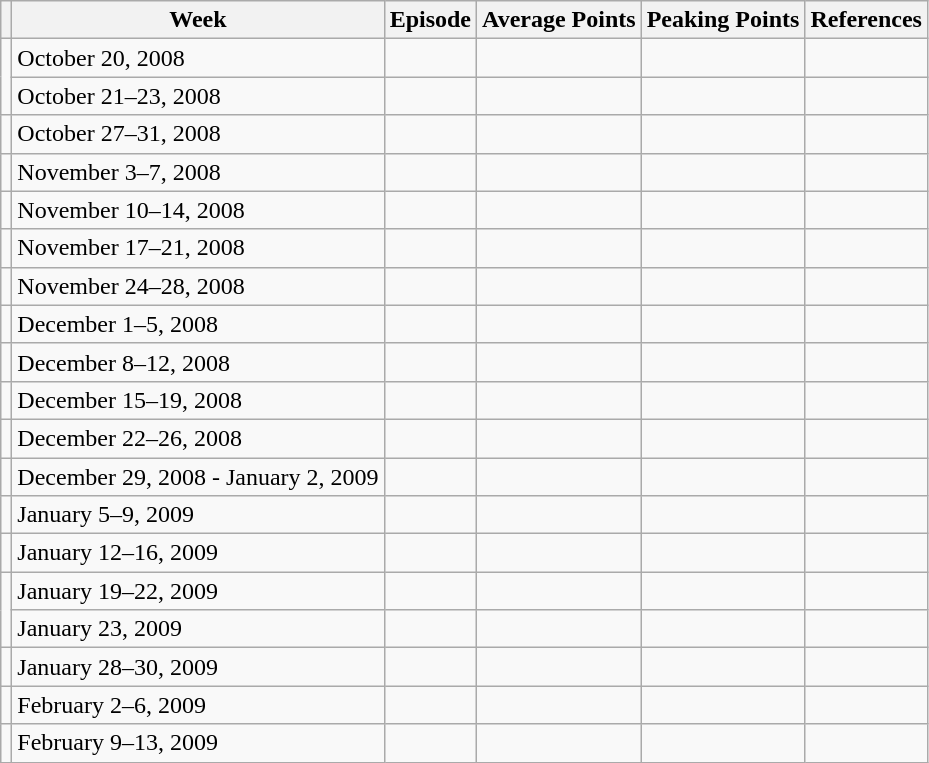<table class="wikitable">
<tr>
<th></th>
<th>Week</th>
<th>Episode</th>
<th>Average Points</th>
<th>Peaking Points</th>
<th>References</th>
</tr>
<tr>
<td rowspan="2"></td>
<td>October 20, 2008</td>
<td></td>
<td></td>
<td></td>
<td></td>
</tr>
<tr>
<td>October 21–23, 2008</td>
<td></td>
<td></td>
<td></td>
<td></td>
</tr>
<tr>
<td></td>
<td>October 27–31, 2008</td>
<td></td>
<td></td>
<td></td>
<td></td>
</tr>
<tr>
<td></td>
<td>November 3–7, 2008</td>
<td></td>
<td></td>
<td></td>
<td></td>
</tr>
<tr>
<td></td>
<td>November 10–14, 2008</td>
<td></td>
<td></td>
<td></td>
<td></td>
</tr>
<tr>
<td></td>
<td>November 17–21, 2008</td>
<td></td>
<td></td>
<td></td>
<td></td>
</tr>
<tr>
<td></td>
<td>November 24–28, 2008</td>
<td></td>
<td></td>
<td></td>
<td></td>
</tr>
<tr>
<td></td>
<td>December 1–5, 2008</td>
<td></td>
<td></td>
<td></td>
<td></td>
</tr>
<tr>
<td></td>
<td>December 8–12, 2008</td>
<td></td>
<td></td>
<td></td>
<td></td>
</tr>
<tr>
<td></td>
<td>December 15–19, 2008</td>
<td></td>
<td></td>
<td></td>
<td></td>
</tr>
<tr>
<td></td>
<td>December 22–26, 2008</td>
<td></td>
<td></td>
<td></td>
<td></td>
</tr>
<tr>
<td></td>
<td>December 29, 2008 - January 2, 2009</td>
<td></td>
<td></td>
<td></td>
<td></td>
</tr>
<tr>
<td></td>
<td>January 5–9, 2009</td>
<td></td>
<td></td>
<td></td>
<td></td>
</tr>
<tr>
<td></td>
<td>January 12–16, 2009</td>
<td></td>
<td></td>
<td></td>
<td></td>
</tr>
<tr>
<td rowspan="2"></td>
<td>January 19–22, 2009</td>
<td></td>
<td></td>
<td></td>
<td></td>
</tr>
<tr>
<td>January 23, 2009</td>
<td></td>
<td></td>
<td></td>
<td></td>
</tr>
<tr>
<td></td>
<td>January 28–30, 2009</td>
<td></td>
<td></td>
<td></td>
<td></td>
</tr>
<tr>
<td></td>
<td>February 2–6, 2009</td>
<td></td>
<td></td>
<td></td>
<td></td>
</tr>
<tr>
<td></td>
<td>February 9–13, 2009</td>
<td></td>
<td></td>
<td></td>
<td></td>
</tr>
</table>
